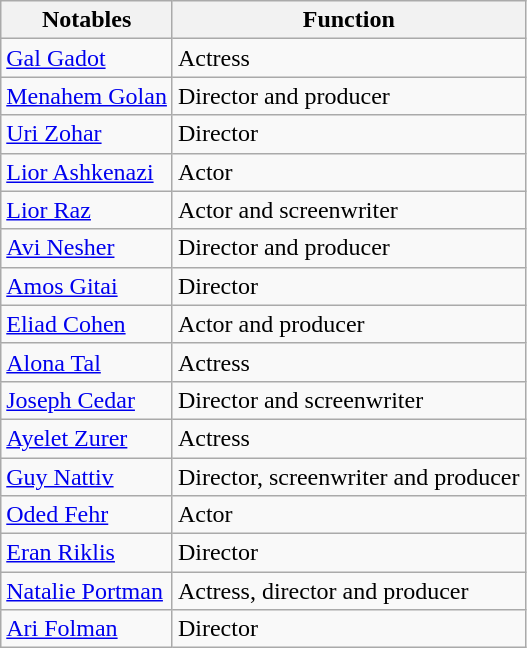<table class="wikitable">
<tr>
<th>Notables</th>
<th>Function</th>
</tr>
<tr>
<td><a href='#'>Gal Gadot</a></td>
<td>Actress</td>
</tr>
<tr>
<td><a href='#'>Menahem Golan</a></td>
<td>Director and producer</td>
</tr>
<tr>
<td><a href='#'>Uri Zohar</a></td>
<td>Director</td>
</tr>
<tr>
<td><a href='#'>Lior Ashkenazi</a></td>
<td>Actor</td>
</tr>
<tr>
<td><a href='#'>Lior Raz</a></td>
<td>Actor and screenwriter</td>
</tr>
<tr>
<td><a href='#'>Avi Nesher</a></td>
<td>Director and producer</td>
</tr>
<tr>
<td><a href='#'>Amos Gitai</a></td>
<td>Director</td>
</tr>
<tr>
<td><a href='#'>Eliad Cohen</a></td>
<td>Actor and producer</td>
</tr>
<tr>
<td><a href='#'>Alona Tal</a></td>
<td>Actress</td>
</tr>
<tr>
<td><a href='#'>Joseph Cedar</a></td>
<td>Director and screenwriter</td>
</tr>
<tr>
<td><a href='#'>Ayelet Zurer</a></td>
<td>Actress</td>
</tr>
<tr>
<td><a href='#'>Guy Nattiv</a></td>
<td>Director, screenwriter and producer</td>
</tr>
<tr>
<td><a href='#'>Oded Fehr</a></td>
<td>Actor</td>
</tr>
<tr>
<td><a href='#'>Eran Riklis</a></td>
<td>Director</td>
</tr>
<tr>
<td><a href='#'>Natalie Portman</a></td>
<td>Actress, director and producer</td>
</tr>
<tr>
<td><a href='#'>Ari Folman</a></td>
<td>Director</td>
</tr>
</table>
